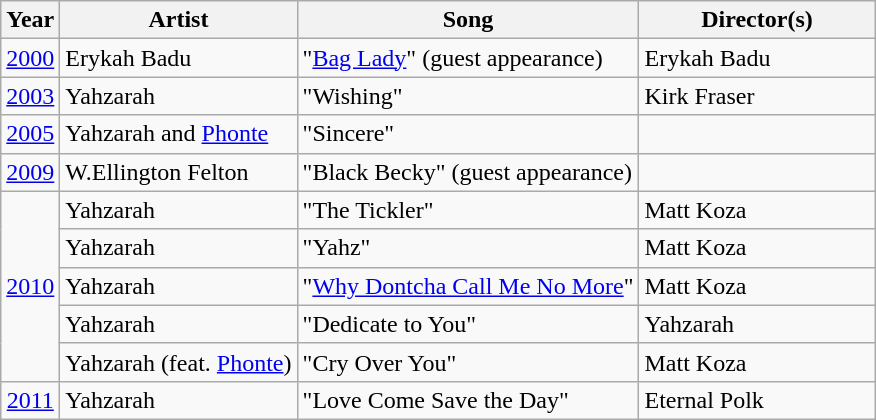<table class="wikitable">
<tr>
<th align="center">Year</th>
<th align="center">Artist</th>
<th align="center">Song</th>
<th align="center" width="150">Director(s)</th>
</tr>
<tr>
<td align="center" rowspan="1"><a href='#'>2000</a></td>
<td>Erykah Badu</td>
<td>"<a href='#'>Bag Lady</a>" (guest appearance)</td>
<td align="left">Erykah Badu</td>
</tr>
<tr>
<td align="center" rowspan="1"><a href='#'>2003</a></td>
<td>Yahzarah</td>
<td>"Wishing"</td>
<td align="left">Kirk Fraser</td>
</tr>
<tr>
<td align="center" rowspan="1"><a href='#'>2005</a></td>
<td>Yahzarah and <a href='#'>Phonte</a></td>
<td>"Sincere"</td>
<td align="left"></td>
</tr>
<tr>
<td align="center" rowspan="1"><a href='#'>2009</a></td>
<td>W.Ellington Felton</td>
<td>"Black Becky" (guest appearance)</td>
<td align="left"></td>
</tr>
<tr>
<td align="center" rowspan="5"><a href='#'>2010</a></td>
<td>Yahzarah</td>
<td>"The Tickler"</td>
<td align="left">Matt Koza</td>
</tr>
<tr>
<td>Yahzarah</td>
<td>"Yahz"</td>
<td align="left">Matt Koza</td>
</tr>
<tr>
<td>Yahzarah</td>
<td>"<a href='#'>Why Dontcha Call Me No More</a>"</td>
<td align="left">Matt Koza</td>
</tr>
<tr>
<td>Yahzarah</td>
<td>"Dedicate to You"</td>
<td align="left">Yahzarah</td>
</tr>
<tr>
<td>Yahzarah (feat. <a href='#'>Phonte</a>)</td>
<td>"Cry Over You"</td>
<td align="left">Matt Koza</td>
</tr>
<tr>
<td align="center" rowspan="1"><a href='#'>2011</a></td>
<td>Yahzarah</td>
<td>"Love Come Save the Day"</td>
<td align="left">Eternal Polk</td>
</tr>
</table>
